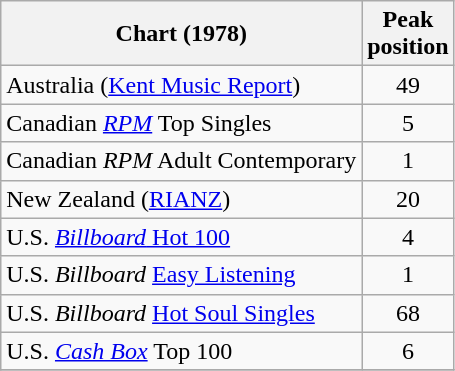<table class="wikitable sortable">
<tr>
<th>Chart (1978)</th>
<th>Peak<br>position</th>
</tr>
<tr>
<td>Australia (<a href='#'>Kent Music Report</a>)</td>
<td align="center">49</td>
</tr>
<tr>
<td>Canadian <em><a href='#'>RPM</a></em> Top Singles</td>
<td style="text-align:center;">5</td>
</tr>
<tr>
<td>Canadian <em>RPM</em> Adult Contemporary</td>
<td style="text-align:center;">1</td>
</tr>
<tr>
<td>New Zealand (<a href='#'>RIANZ</a>)</td>
<td style="text-align:center;">20</td>
</tr>
<tr>
<td>U.S. <a href='#'><em>Billboard</em> Hot 100</a></td>
<td align="center">4</td>
</tr>
<tr>
<td>U.S. <em>Billboard</em> <a href='#'>Easy Listening</a></td>
<td align="center">1</td>
</tr>
<tr>
<td>U.S. <em>Billboard</em> <a href='#'>Hot Soul Singles</a></td>
<td align="center">68</td>
</tr>
<tr>
<td>U.S. <a href='#'><em>Cash Box</em></a> Top 100</td>
<td align="center">6</td>
</tr>
<tr>
</tr>
</table>
